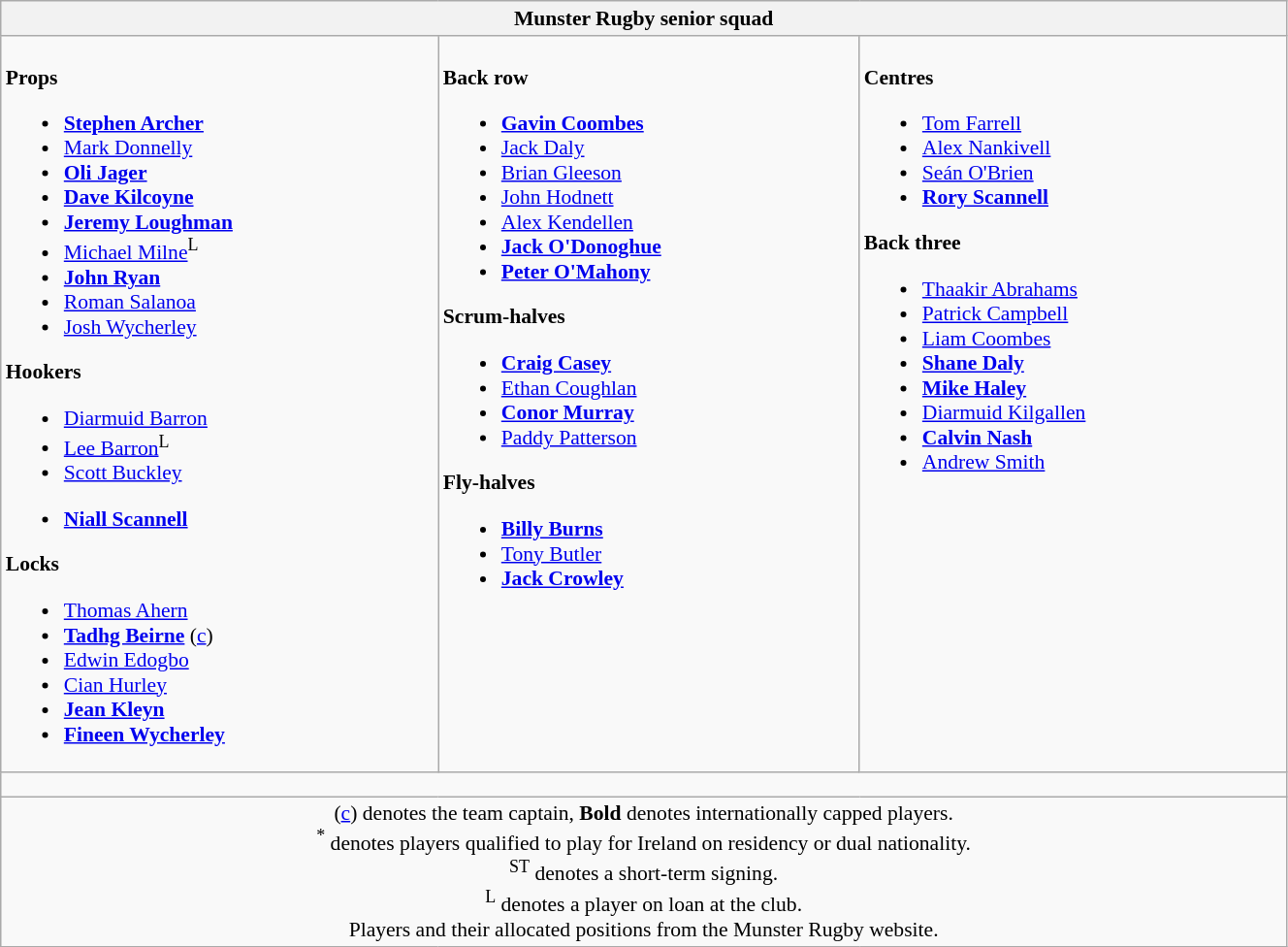<table class="wikitable" style="text-align:left; font-size:90%; width:70%">
<tr>
<th colspan="100%">Munster Rugby senior squad</th>
</tr>
<tr valign="top">
<td><br><strong>Props</strong><ul><li> <strong><a href='#'>Stephen Archer</a></strong></li><li> <a href='#'>Mark Donnelly</a></li><li> <strong><a href='#'>Oli Jager</a></strong></li><li> <strong><a href='#'>Dave Kilcoyne</a></strong></li><li> <strong><a href='#'>Jeremy Loughman</a></strong></li><li> <a href='#'>Michael Milne</a><sup>L</sup></li><li> <strong><a href='#'>John Ryan</a></strong></li><li> <a href='#'>Roman Salanoa</a></li><li> <a href='#'>Josh Wycherley</a></li></ul><strong>Hookers</strong><ul><li> <a href='#'>Diarmuid Barron</a></li><li> <a href='#'>Lee Barron</a><sup>L</sup></li><li> <a href='#'>Scott Buckley</a></li></ul><ul><li> <strong><a href='#'>Niall Scannell</a></strong></li></ul><strong>Locks</strong><ul><li> <a href='#'>Thomas Ahern</a></li><li> <strong><a href='#'>Tadhg Beirne</a></strong> (<a href='#'>c</a>)</li><li> <a href='#'>Edwin Edogbo</a></li><li> <a href='#'>Cian Hurley</a></li><li> <strong><a href='#'>Jean Kleyn</a></strong></li><li> <strong><a href='#'>Fineen Wycherley</a></strong></li></ul></td>
<td><br><strong>Back row</strong><ul><li> <strong><a href='#'>Gavin Coombes</a></strong></li><li> <a href='#'>Jack Daly</a></li><li> <a href='#'>Brian Gleeson</a></li><li> <a href='#'>John Hodnett</a></li><li> <a href='#'>Alex Kendellen</a></li><li> <strong><a href='#'>Jack O'Donoghue</a></strong></li><li> <strong><a href='#'>Peter O'Mahony</a></strong></li></ul><strong>Scrum-halves</strong><ul><li> <strong><a href='#'>Craig Casey</a></strong></li><li> <a href='#'>Ethan Coughlan</a></li><li> <strong><a href='#'>Conor Murray</a></strong></li><li> <a href='#'>Paddy Patterson</a></li></ul><strong>Fly-halves</strong><ul><li> <strong><a href='#'>Billy Burns</a></strong></li><li> <a href='#'>Tony Butler</a></li><li> <strong><a href='#'>Jack Crowley</a></strong></li></ul></td>
<td><br><strong>Centres</strong><ul><li> <a href='#'>Tom Farrell</a></li><li> <a href='#'>Alex Nankivell</a></li><li> <a href='#'>Seán O'Brien</a></li><li> <strong><a href='#'>Rory Scannell</a></strong></li></ul><strong>Back three</strong><ul><li> <a href='#'>Thaakir Abrahams</a></li><li> <a href='#'>Patrick Campbell</a></li><li> <a href='#'>Liam Coombes</a></li><li> <strong><a href='#'>Shane Daly</a></strong></li><li> <strong><a href='#'>Mike Haley</a></strong></li><li> <a href='#'>Diarmuid Kilgallen</a></li><li> <strong><a href='#'>Calvin Nash</a></strong></li><li> <a href='#'>Andrew Smith</a></li></ul></td>
</tr>
<tr>
<td colspan="100%" style="height: 10px;"></td>
</tr>
<tr>
<td colspan="100%" style="text-align:center;">(<a href='#'>c</a>) denotes the team captain, <strong>Bold</strong> denotes internationally capped players. <br> <sup>*</sup> denotes players qualified to play for Ireland on residency or dual nationality. <br> <sup>ST</sup> denotes a short-term signing.<br> <sup>L</sup> denotes a player on loan at the club. <br> Players and their allocated positions from the Munster Rugby website.</td>
</tr>
</table>
